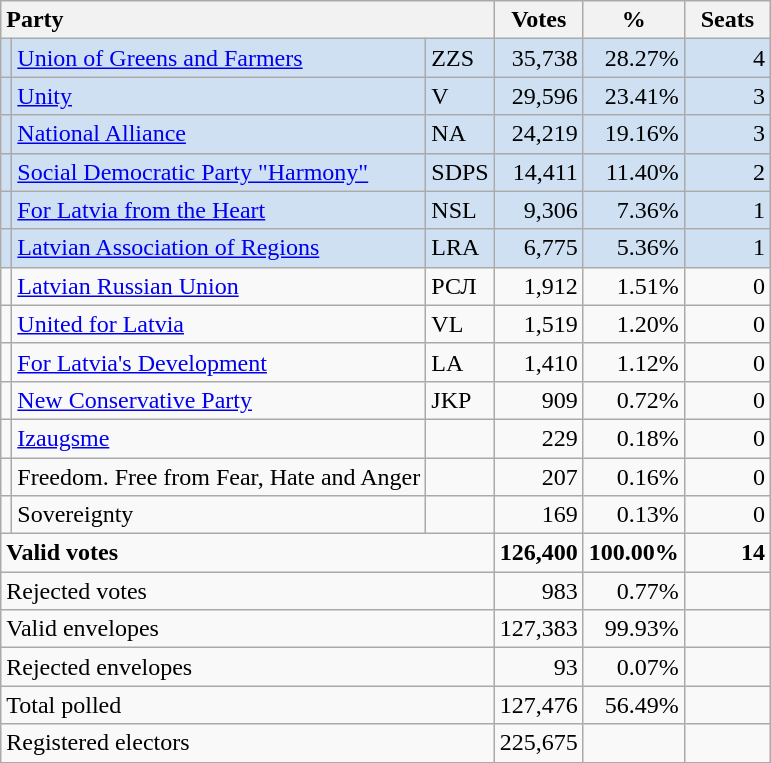<table class="wikitable" border="1" style="text-align:right;">
<tr>
<th style="text-align:left;" colspan=3>Party</th>
<th align=center width="50">Votes</th>
<th align=center width="50">%</th>
<th align=center width="50">Seats</th>
</tr>
<tr style="background:#CEE0F2;">
<td></td>
<td align=left><a href='#'>Union of Greens and Farmers</a></td>
<td align=left>ZZS</td>
<td>35,738</td>
<td>28.27%</td>
<td>4</td>
</tr>
<tr style="background:#CEE0F2;">
<td></td>
<td align=left><a href='#'>Unity</a></td>
<td align=left>V</td>
<td>29,596</td>
<td>23.41%</td>
<td>3</td>
</tr>
<tr style="background:#CEE0F2;">
<td></td>
<td align=left><a href='#'>National Alliance</a></td>
<td align=left>NA</td>
<td>24,219</td>
<td>19.16%</td>
<td>3</td>
</tr>
<tr style="background:#CEE0F2;">
<td></td>
<td align=left style="white-space: nowrap;"><a href='#'>Social Democratic Party "Harmony"</a></td>
<td align=left>SDPS</td>
<td>14,411</td>
<td>11.40%</td>
<td>2</td>
</tr>
<tr style="background:#CEE0F2;">
<td></td>
<td align=left><a href='#'>For Latvia from the Heart</a></td>
<td align=left>NSL</td>
<td>9,306</td>
<td>7.36%</td>
<td>1</td>
</tr>
<tr style="background:#CEE0F2;">
<td></td>
<td align=left><a href='#'>Latvian Association of Regions</a></td>
<td align=left>LRA</td>
<td>6,775</td>
<td>5.36%</td>
<td>1</td>
</tr>
<tr>
<td></td>
<td align=left><a href='#'>Latvian Russian Union</a></td>
<td align=left>РСЛ</td>
<td>1,912</td>
<td>1.51%</td>
<td>0</td>
</tr>
<tr>
<td></td>
<td align=left><a href='#'>United for Latvia</a></td>
<td align=left>VL</td>
<td>1,519</td>
<td>1.20%</td>
<td>0</td>
</tr>
<tr>
<td></td>
<td align=left><a href='#'>For Latvia's Development</a></td>
<td align=left>LA</td>
<td>1,410</td>
<td>1.12%</td>
<td>0</td>
</tr>
<tr>
<td></td>
<td align=left><a href='#'>New Conservative Party</a></td>
<td align=left>JKP</td>
<td>909</td>
<td>0.72%</td>
<td>0</td>
</tr>
<tr>
<td></td>
<td align=left><a href='#'>Izaugsme</a></td>
<td align=left></td>
<td>229</td>
<td>0.18%</td>
<td>0</td>
</tr>
<tr>
<td></td>
<td align=left>Freedom. Free from Fear, Hate and Anger</td>
<td align=left></td>
<td>207</td>
<td>0.16%</td>
<td>0</td>
</tr>
<tr>
<td></td>
<td align=left>Sovereignty</td>
<td align=left></td>
<td>169</td>
<td>0.13%</td>
<td>0</td>
</tr>
<tr style="font-weight:bold">
<td align=left colspan=3>Valid votes</td>
<td>126,400</td>
<td>100.00%</td>
<td>14</td>
</tr>
<tr>
<td align=left colspan=3>Rejected votes</td>
<td>983</td>
<td>0.77%</td>
<td></td>
</tr>
<tr>
<td align=left colspan=3>Valid envelopes</td>
<td>127,383</td>
<td>99.93%</td>
<td></td>
</tr>
<tr>
<td align=left colspan=3>Rejected envelopes</td>
<td>93</td>
<td>0.07%</td>
<td></td>
</tr>
<tr>
<td align=left colspan=3>Total polled</td>
<td>127,476</td>
<td>56.49%</td>
<td></td>
</tr>
<tr>
<td align=left colspan=3>Registered electors</td>
<td>225,675</td>
<td></td>
<td></td>
</tr>
</table>
